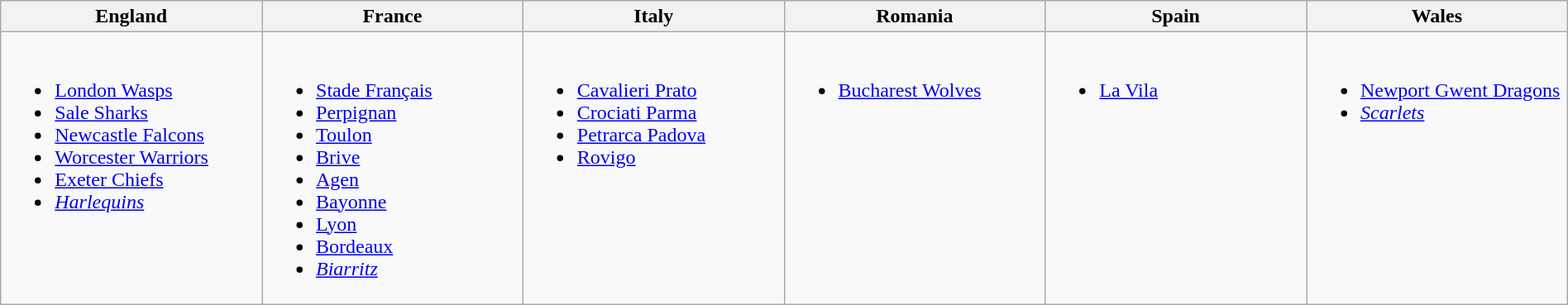<table class="wikitable" style="width:100%;">
<tr>
<th width=16%>England</th>
<th width=16%>France</th>
<th width=16%>Italy</th>
<th width=16%>Romania</th>
<th width=16%>Spain</th>
<th width=16%>Wales</th>
</tr>
<tr valign=top>
<td><br><ul><li><a href='#'>London Wasps</a></li><li><a href='#'>Sale Sharks</a></li><li><a href='#'>Newcastle Falcons</a></li><li><a href='#'>Worcester Warriors</a></li><li><a href='#'>Exeter Chiefs</a></li><li><em><a href='#'>Harlequins</a></em></li></ul></td>
<td><br><ul><li><a href='#'>Stade Français</a></li><li><a href='#'>Perpignan</a></li><li><a href='#'>Toulon</a></li><li><a href='#'>Brive</a></li><li><a href='#'>Agen</a></li><li><a href='#'>Bayonne</a></li><li><a href='#'>Lyon</a></li><li><a href='#'>Bordeaux</a></li><li><em><a href='#'>Biarritz</a></em></li></ul></td>
<td><br><ul><li><a href='#'>Cavalieri Prato</a></li><li><a href='#'>Crociati Parma</a></li><li><a href='#'>Petrarca Padova</a></li><li><a href='#'>Rovigo</a></li></ul></td>
<td><br><ul><li><a href='#'>Bucharest Wolves</a></li></ul></td>
<td><br><ul><li><a href='#'>La Vila</a></li></ul></td>
<td><br><ul><li><a href='#'>Newport Gwent Dragons</a></li><li><em><a href='#'>Scarlets</a></em></li></ul></td>
</tr>
</table>
